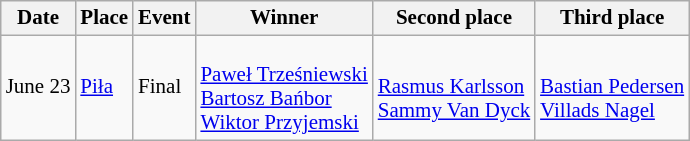<table class=wikitable style="font-size:14px">
<tr>
<th>Date</th>
<th>Place</th>
<th>Event</th>
<th>Winner</th>
<th>Second place</th>
<th>Third place</th>
</tr>
<tr>
<td>June 23</td>
<td> <a href='#'>Piła</a></td>
<td>Final</td>
<td><strong></strong><br><a href='#'>Paweł Trześniewski</a><br><a href='#'>Bartosz Bańbor</a><br><a href='#'>Wiktor Przyjemski</a></td>
<td><strong></strong><br><a href='#'>Rasmus Karlsson</a><br><a href='#'>Sammy Van Dyck</a></td>
<td><strong></strong><br><a href='#'>Bastian Pedersen</a><br><a href='#'>Villads Nagel</a></td>
</tr>
</table>
